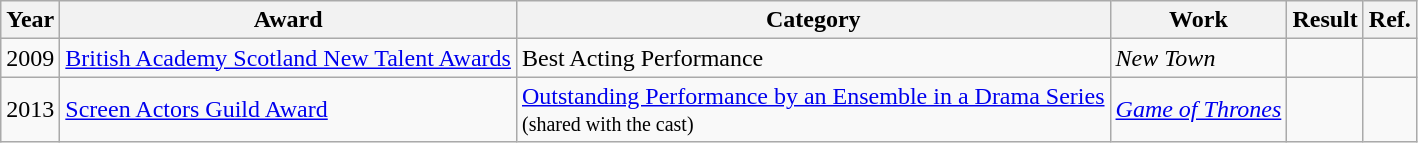<table class="wikitable sortable">
<tr>
<th>Year</th>
<th>Award</th>
<th>Category</th>
<th>Work</th>
<th>Result</th>
<th>Ref.</th>
</tr>
<tr>
<td>2009</td>
<td><a href='#'>British Academy Scotland New Talent Awards</a></td>
<td>Best Acting Performance</td>
<td><em>New Town</em></td>
<td></td>
<td></td>
</tr>
<tr>
<td>2013</td>
<td><a href='#'>Screen Actors Guild Award</a></td>
<td><a href='#'>Outstanding Performance by an Ensemble in a Drama Series</a> <br><small>(shared with the cast)</small></td>
<td><em><a href='#'>Game of Thrones</a></em></td>
<td></td>
<td></td>
</tr>
</table>
